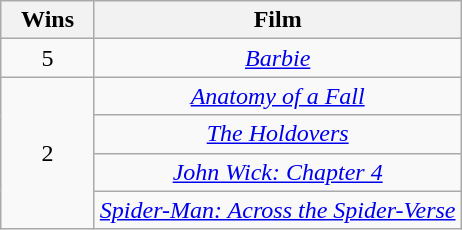<table class="wikitable" rowspan="2" style="text-align:center" background: #f6e39c;>
<tr>
<th scope="col" style="width:55px;">Wins</th>
<th scope="col" style="text-align:center;">Film</th>
</tr>
<tr>
<td rowspan="1" style="text-align:center">5</td>
<td><em><a href='#'>Barbie</a></em></td>
</tr>
<tr>
<td rowspan="4" style="text-align:center">2</td>
<td><em><a href='#'>Anatomy of a Fall</a></em></td>
</tr>
<tr>
<td><em><a href='#'>The Holdovers</a></em></td>
</tr>
<tr>
<td><em><a href='#'>John Wick: Chapter 4</a></em></td>
</tr>
<tr>
<td><em><a href='#'>Spider-Man: Across the Spider-Verse</a></em></td>
</tr>
</table>
